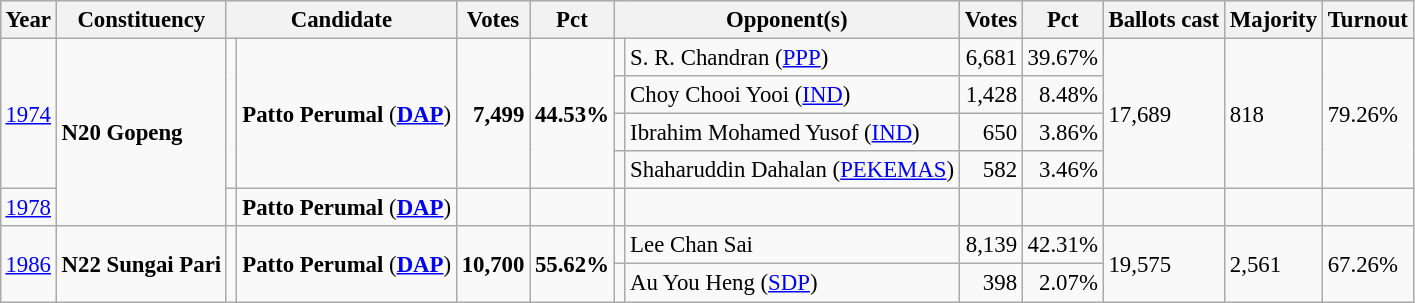<table class="wikitable" style="margin:0.5em ; font-size:95%">
<tr>
<th>Year</th>
<th>Constituency</th>
<th colspan=2>Candidate</th>
<th>Votes</th>
<th>Pct</th>
<th colspan=2>Opponent(s)</th>
<th>Votes</th>
<th>Pct</th>
<th>Ballots cast</th>
<th>Majority</th>
<th>Turnout</th>
</tr>
<tr>
<td rowspan=4><a href='#'>1974</a></td>
<td rowspan=5><strong>N20 Gopeng</strong></td>
<td rowspan=4 ></td>
<td rowspan=4><strong>Patto Perumal</strong> (<a href='#'><strong>DAP</strong></a>)</td>
<td rowspan=4 align=right><strong>7,499</strong></td>
<td rowspan=4><strong>44.53%</strong></td>
<td></td>
<td>S. R. Chandran (<a href='#'>PPP</a>)</td>
<td align=right>6,681</td>
<td>39.67%</td>
<td rowspan=4>17,689</td>
<td rowspan=4>818</td>
<td rowspan=4>79.26%</td>
</tr>
<tr>
<td></td>
<td>Choy Chooi Yooi (<a href='#'>IND</a>)</td>
<td align=right>1,428</td>
<td align=right>8.48%</td>
</tr>
<tr>
<td></td>
<td>Ibrahim Mohamed Yusof (<a href='#'>IND</a>)</td>
<td align=right>650</td>
<td align=right>3.86%</td>
</tr>
<tr>
<td></td>
<td>Shaharuddin Dahalan (<a href='#'>PEKEMAS</a>)</td>
<td align=right>582</td>
<td align=right>3.46%</td>
</tr>
<tr>
<td><a href='#'>1978</a></td>
<td></td>
<td><strong>Patto Perumal</strong> (<a href='#'><strong>DAP</strong></a>)</td>
<td align=right></td>
<td></td>
<td></td>
<td></td>
<td></td>
<td></td>
<td></td>
<td></td>
<td></td>
</tr>
<tr>
<td rowspan=2><a href='#'>1986</a></td>
<td rowspan=2><strong>N22 Sungai Pari</strong></td>
<td rowspan=2 ></td>
<td rowspan=2><strong>Patto Perumal</strong> (<a href='#'><strong>DAP</strong></a>)</td>
<td rowspan=2 align=right><strong>10,700</strong></td>
<td rowspan=2><strong>55.62%</strong></td>
<td></td>
<td>Lee Chan Sai</td>
<td align=right>8,139</td>
<td>42.31%</td>
<td rowspan=2>19,575</td>
<td rowspan=2>2,561</td>
<td rowspan=2>67.26%</td>
</tr>
<tr>
<td bgcolor=></td>
<td>Au You Heng (<a href='#'>SDP</a>)</td>
<td align=right>398</td>
<td align=right>2.07%</td>
</tr>
</table>
